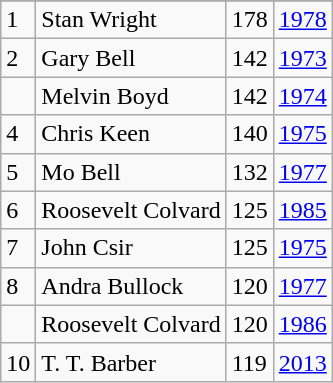<table class="wikitable">
<tr>
</tr>
<tr>
<td>1</td>
<td>Stan Wright</td>
<td>178</td>
<td><a href='#'>1978</a></td>
</tr>
<tr>
<td>2</td>
<td>Gary Bell</td>
<td>142</td>
<td><a href='#'>1973</a></td>
</tr>
<tr>
<td></td>
<td>Melvin Boyd</td>
<td>142</td>
<td><a href='#'>1974</a></td>
</tr>
<tr>
<td>4</td>
<td>Chris Keen</td>
<td>140</td>
<td><a href='#'>1975</a></td>
</tr>
<tr>
<td>5</td>
<td>Mo Bell</td>
<td>132</td>
<td><a href='#'>1977</a></td>
</tr>
<tr>
<td>6</td>
<td>Roosevelt Colvard</td>
<td>125</td>
<td><a href='#'>1985</a></td>
</tr>
<tr>
<td>7</td>
<td>John Csir</td>
<td>125</td>
<td><a href='#'>1975</a></td>
</tr>
<tr>
<td>8</td>
<td>Andra Bullock</td>
<td>120</td>
<td><a href='#'>1977</a></td>
</tr>
<tr>
<td></td>
<td>Roosevelt Colvard</td>
<td>120</td>
<td><a href='#'>1986</a></td>
</tr>
<tr>
<td>10</td>
<td>T. T. Barber</td>
<td>119</td>
<td><a href='#'>2013</a></td>
</tr>
</table>
